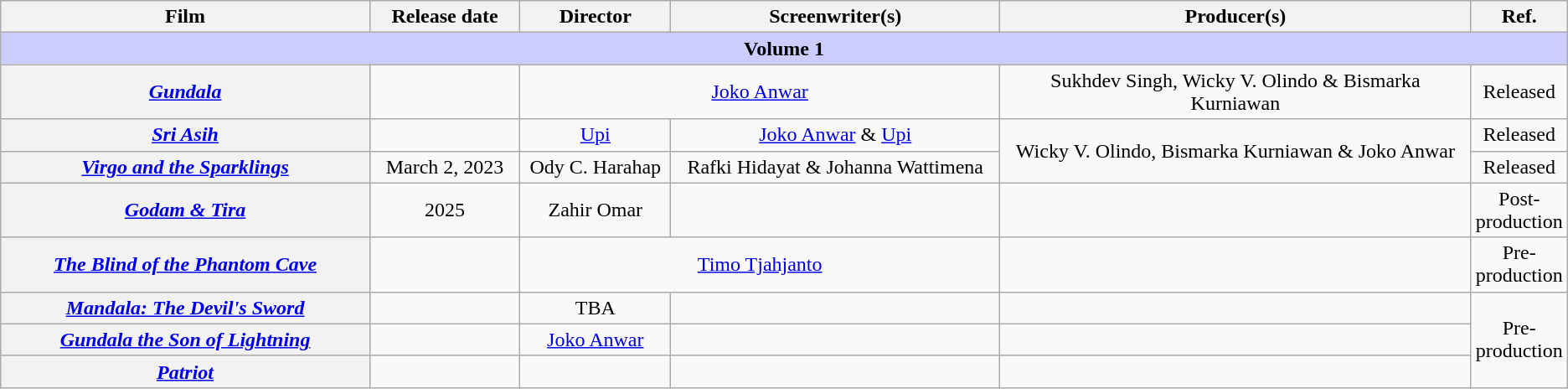<table class="wikitable plainrowheaders" style="text-align: center; border:1">
<tr>
<th scope="col" style="width: 25%;">Film</th>
<th scope="col" style="width: 10%;">Release date</th>
<th scope="col" style="width: 10%;">Director</th>
<th scope="col" style="width: 22%;">Screenwriter(s)</th>
<th scope="col" style="width: 32%;">Producer(s)</th>
<th>Ref.</th>
</tr>
<tr>
<th colspan="6" style="background-color: #ccccff;">Volume 1</th>
</tr>
<tr>
<th scope="row"><em><a href='#'>Gundala</a></em></th>
<td style="text-align: center;"></td>
<td colspan="2"><a href='#'>Joko Anwar</a></td>
<td>Sukhdev Singh, Wicky V. Olindo & Bismarka Kurniawan</td>
<td>Released</td>
</tr>
<tr>
<th scope="row"><em><a href='#'>Sri Asih</a></em></th>
<td style="text-align:center"></td>
<td><a href='#'>Upi</a></td>
<td><a href='#'>Joko Anwar</a> & <a href='#'>Upi</a></td>
<td rowspan="2">Wicky V. Olindo, Bismarka Kurniawan & Joko Anwar</td>
<td>Released<em></em></td>
</tr>
<tr>
<th scope="row"><em><a href='#'>Virgo and the Sparklings</a></em></th>
<td style="text-align: center;">March 2, 2023</td>
<td>Ody C. Harahap</td>
<td>Rafki Hidayat & Johanna Wattimena</td>
<td>Released<em></em></td>
</tr>
<tr>
<th scope="row"><em><a href='#'>Godam & Tira</a></em></th>
<td style="text-align: center;">2025</td>
<td>Zahir Omar</td>
<td></td>
<td></td>
<td>Post-production<em></em></td>
</tr>
<tr>
<th scope="row"><em><a href='#'>The Blind of the Phantom Cave</a></em></th>
<td></td>
<td colspan="2"><a href='#'>Timo Tjahjanto</a></td>
<td></td>
<td>Pre-production<em></em></td>
</tr>
<tr>
<th scope="row"><em><a href='#'>Mandala: The Devil's Sword</a></em></th>
<td></td>
<td>TBA</td>
<td></td>
<td></td>
<td rowspan="3">Pre-production<em></em></td>
</tr>
<tr>
<th scope="row"><em><a href='#'>Gundala the Son of Lightning</a></em></th>
<td></td>
<td><a href='#'>Joko Anwar</a></td>
<td></td>
<td></td>
</tr>
<tr>
<th scope="row"><em><a href='#'>Patriot</a></em></th>
<td></td>
<td></td>
<td></td>
<td></td>
</tr>
</table>
